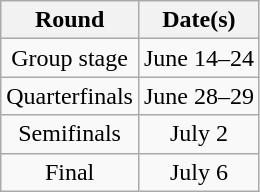<table class="wikitable" style="text-align:center">
<tr>
<th>Round</th>
<th>Date(s)</th>
</tr>
<tr>
<td>Group stage</td>
<td>June 14–24</td>
</tr>
<tr>
<td>Quarterfinals</td>
<td>June 28–29</td>
</tr>
<tr>
<td>Semifinals</td>
<td>July 2</td>
</tr>
<tr>
<td>Final</td>
<td>July 6</td>
</tr>
</table>
